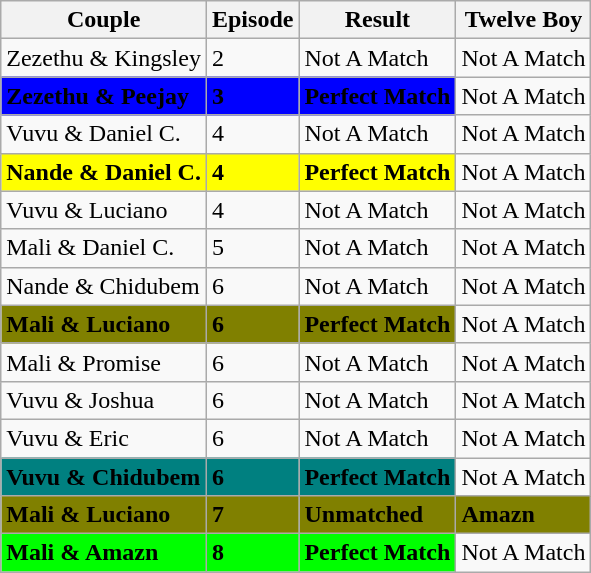<table class="wikitable">
<tr valign="bottom">
<th>Couple</th>
<th>Episode</th>
<th>Result</th>
<th>Twelve Boy</th>
</tr>
<tr>
<td nowrap>Zezethu & Kingsley</td>
<td>2</td>
<td nowrap>Not A Match</td>
<td>Not A Match</td>
</tr>
<tr>
<td style="background:blue"><strong>Zezethu & Peejay</strong></td>
<td style="background:blue"><strong>3</strong></td>
<td style="background:blue"><strong>Perfect Match</strong></td>
<td>Not A Match</td>
</tr>
<tr>
<td nowrap>Vuvu & Daniel C.</td>
<td>4</td>
<td nowrap>Not A Match</td>
<td>Not A Match</td>
</tr>
<tr>
<td style="background:yellow"><strong>Nande & Daniel C.</strong></td>
<td style="background:yellow"><strong>4</strong></td>
<td style="background:yellow"><strong>Perfect Match</strong></td>
<td>Not A Match</td>
</tr>
<tr>
<td>Vuvu & Luciano</td>
<td>4</td>
<td>Not A Match</td>
<td>Not A Match</td>
</tr>
<tr>
<td>Mali & Daniel C.</td>
<td>5</td>
<td>Not A Match</td>
<td>Not A Match</td>
</tr>
<tr>
<td>Nande & Chidubem</td>
<td>6</td>
<td>Not A Match</td>
<td>Not A Match</td>
</tr>
<tr>
<td style="background:olive"><strong>Mali & Luciano</strong></td>
<td style="background:olive"><strong>6</strong></td>
<td style="background:olive"><strong>Perfect Match</strong></td>
<td>Not A Match</td>
</tr>
<tr>
<td>Mali & Promise</td>
<td>6</td>
<td>Not A Match</td>
<td>Not A Match</td>
</tr>
<tr>
<td>Vuvu & Joshua</td>
<td>6</td>
<td>Not A Match</td>
<td>Not A Match</td>
</tr>
<tr>
<td>Vuvu & Eric</td>
<td>6</td>
<td>Not A Match</td>
<td>Not A Match</td>
</tr>
<tr>
<td style="background:teal"><strong>Vuvu & Chidubem</strong></td>
<td style="background:teal"><strong>6</strong></td>
<td style="background:teal"><strong>Perfect Match</strong></td>
<td>Not A Match</td>
</tr>
<tr>
<td style="background:olive"><strong>Mali & Luciano</strong></td>
<td style="background:olive"><strong>7</strong></td>
<td style="background:olive"><strong>Unmatched</strong></td>
<td style="background:olive"><strong>Amazn</strong></td>
</tr>
<tr>
<td style="background:lime"><strong>Mali & Amazn</strong></td>
<td style="background:lime"><strong>8</strong></td>
<td style="background:lime"><strong>Perfect Match</strong></td>
<td>Not A Match</td>
</tr>
</table>
